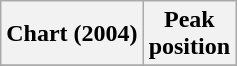<table class="wikitable plainrowheaders" style="text-align:center">
<tr>
<th scope="col">Chart (2004)</th>
<th scope="col">Peak<br>position</th>
</tr>
<tr>
</tr>
</table>
